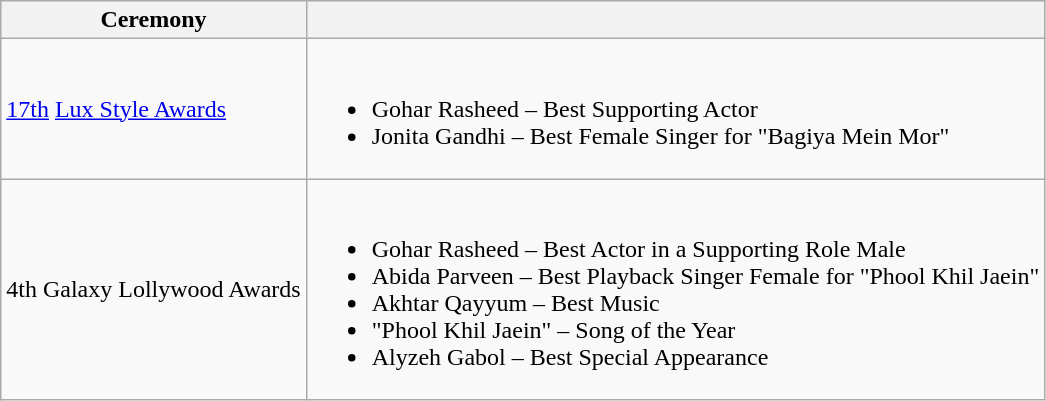<table class="wikitable">
<tr>
<th>Ceremony</th>
<th></th>
</tr>
<tr>
<td><a href='#'>17th</a> <a href='#'>Lux Style Awards</a><br></td>
<td><br><ul><li>Gohar Rasheed – Best Supporting Actor</li><li>Jonita Gandhi – Best Female Singer for "Bagiya Mein Mor"</li></ul></td>
</tr>
<tr>
<td>4th Galaxy Lollywood Awards</td>
<td><br><ul><li>Gohar Rasheed – Best Actor in a Supporting Role Male</li><li>Abida Parveen – Best Playback Singer Female for "Phool Khil Jaein"</li><li>Akhtar Qayyum – Best Music</li><li>"Phool Khil Jaein" – Song of the Year</li><li>Alyzeh Gabol – Best Special Appearance</li></ul></td>
</tr>
</table>
